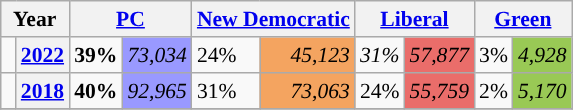<table class="wikitable" style="float:right; width:400; font-size:90%; margin-left:1em;">
<tr>
<th colspan="2" scope="col">Year</th>
<th colspan="2" scope="col"><a href='#'>PC</a></th>
<th colspan="2" scope="col"><a href='#'>New Democratic</a></th>
<th colspan="2" scope="col"><a href='#'>Liberal</a></th>
<th colspan="2" scope="col"><a href='#'>Green</a></th>
</tr>
<tr>
<td style="width: 0.25em; background-color: "></td>
<th><a href='#'>2022</a></th>
<td><strong>39%</strong></td>
<td style="text-align:right; background:#9999FF;"><em>73,034</em></td>
<td>24%</td>
<td style="text-align:right; background:#F4A460;"><em>45,123</em></td>
<td><em>31%</em></td>
<td style="text-align:right; background:#EA6D6A;"><em>57,877</em></td>
<td>3%</td>
<td style="text-align:right; background:#99C955;"><em>4,928</em></td>
</tr>
<tr>
<td style="width: 0.25em; background-color: "></td>
<th><a href='#'>2018</a></th>
<td><strong>40%</strong></td>
<td style="text-align:right; background:#9999FF;"><em>92,965</em></td>
<td>31%</td>
<td style="text-align:right; background:#F4A460;"><em>73,063</em></td>
<td>24%</td>
<td style="text-align:right; background:#EA6D6A;"><em>55,759</em></td>
<td>2%</td>
<td style="text-align:right; background:#99C955;"><em>5,170</em></td>
</tr>
<tr>
</tr>
</table>
